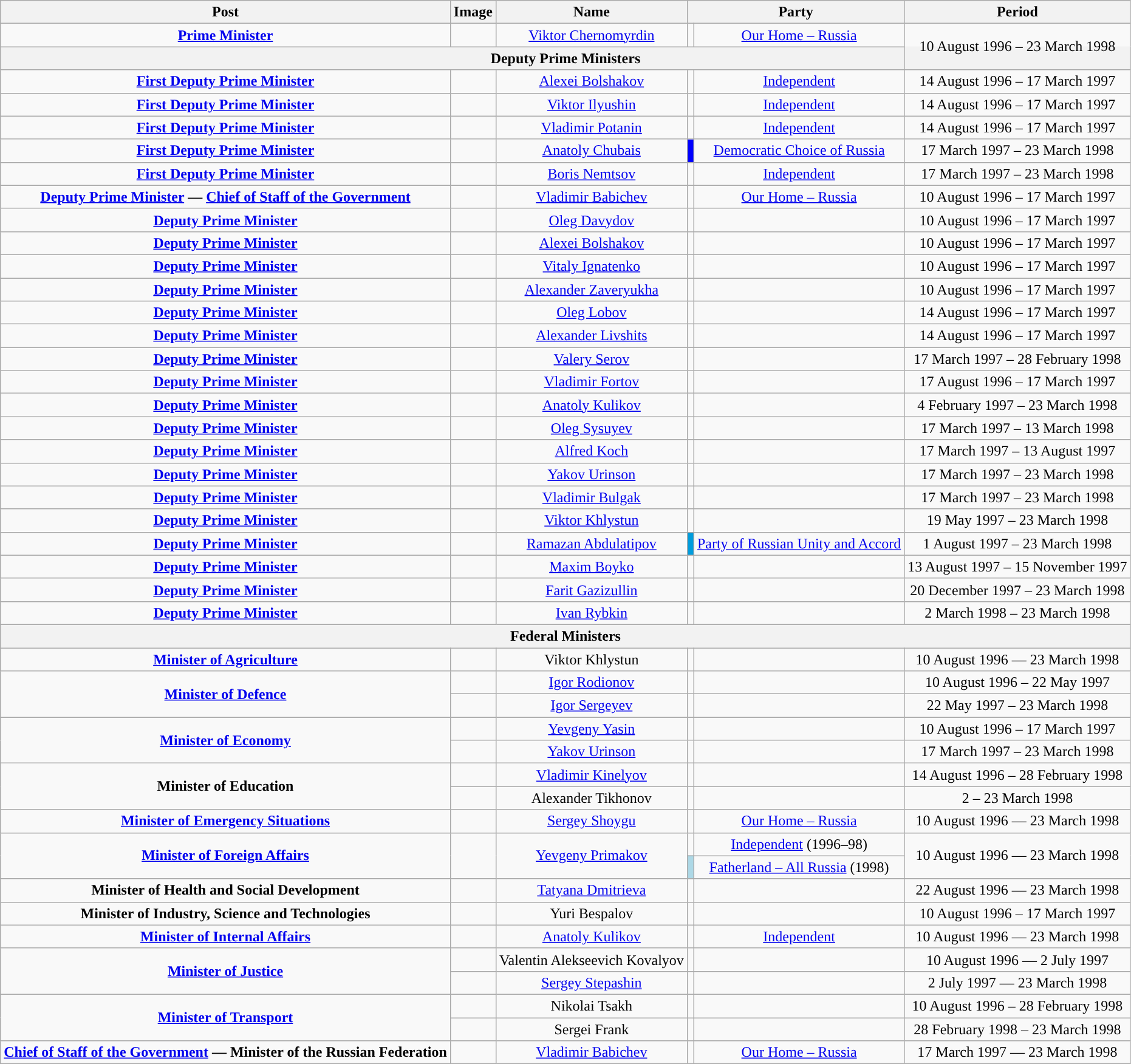<table class="wikitable" style="text-align:center">
<tr>
<th>Post</th>
<th>Image</th>
<th>Name</th>
<th colspan=2>Party</th>
<th>Period</th>
</tr>
<tr>
<td><strong><a href='#'>Prime Minister</a></strong></td>
<td></td>
<td><a href='#'>Viktor Chernomyrdin</a></td>
<td style="background:"></td>
<td><a href='#'>Our Home – Russia</a></td>
<td rowspan=2>10 August 1996 – 23 March 1998</td>
</tr>
<tr>
<th colspan=6>Deputy Prime Ministers</th>
</tr>
<tr>
<td><strong><a href='#'>First Deputy Prime Minister</a></strong></td>
<td></td>
<td><a href='#'>Alexei Bolshakov</a></td>
<td style="background:"></td>
<td><a href='#'>Independent</a></td>
<td>14 August 1996 – 17 March 1997</td>
</tr>
<tr>
<td><strong><a href='#'>First Deputy Prime Minister</a></strong></td>
<td></td>
<td><a href='#'>Viktor Ilyushin</a></td>
<td style="background:"></td>
<td><a href='#'>Independent</a></td>
<td>14 August 1996 – 17 March 1997</td>
</tr>
<tr>
<td><strong><a href='#'>First Deputy Prime Minister</a></strong></td>
<td></td>
<td><a href='#'>Vladimir Potanin</a></td>
<td style="background:"></td>
<td><a href='#'>Independent</a></td>
<td>14 August 1996 – 17 March 1997</td>
</tr>
<tr>
<td><strong><a href='#'>First Deputy Prime Minister</a></strong></td>
<td></td>
<td><a href='#'>Anatoly Chubais</a></td>
<td style="background:blue;"></td>
<td><a href='#'>Democratic Choice of Russia</a></td>
<td>17 March 1997 – 23 March 1998</td>
</tr>
<tr>
<td><strong><a href='#'>First Deputy Prime Minister</a></strong></td>
<td></td>
<td><a href='#'>Boris Nemtsov</a></td>
<td style="background:"></td>
<td><a href='#'>Independent</a></td>
<td>17 March 1997 – 23 March 1998</td>
</tr>
<tr>
<td><strong><a href='#'>Deputy Prime Minister</a> — <a href='#'>Chief of Staff of the Government</a></strong></td>
<td></td>
<td><a href='#'>Vladimir Babichev</a></td>
<td style="background:"></td>
<td><a href='#'>Our Home – Russia</a></td>
<td>10 August 1996 – 17 March 1997</td>
</tr>
<tr>
<td><strong><a href='#'>Deputy Prime Minister</a></strong></td>
<td></td>
<td><a href='#'>Oleg Davydov</a></td>
<td></td>
<td></td>
<td>10 August 1996 – 17 March 1997</td>
</tr>
<tr>
<td><strong><a href='#'>Deputy Prime Minister</a></strong></td>
<td></td>
<td><a href='#'>Alexei Bolshakov</a></td>
<td></td>
<td></td>
<td>10 August 1996 – 17 March 1997</td>
</tr>
<tr>
<td><strong><a href='#'>Deputy Prime Minister</a></strong></td>
<td></td>
<td><a href='#'>Vitaly Ignatenko</a></td>
<td></td>
<td></td>
<td>10 August 1996 – 17 March 1997</td>
</tr>
<tr>
<td><strong><a href='#'>Deputy Prime Minister</a></strong></td>
<td></td>
<td><a href='#'>Alexander Zaveryukha</a></td>
<td></td>
<td></td>
<td>10 August 1996 – 17 March 1997</td>
</tr>
<tr>
<td><strong><a href='#'>Deputy Prime Minister</a></strong></td>
<td></td>
<td><a href='#'>Oleg Lobov</a></td>
<td></td>
<td></td>
<td>14 August 1996 – 17 March 1997</td>
</tr>
<tr>
<td><strong><a href='#'>Deputy Prime Minister</a></strong></td>
<td></td>
<td><a href='#'>Alexander Livshits</a></td>
<td></td>
<td></td>
<td>14 August 1996 – 17 March 1997</td>
</tr>
<tr>
<td><strong><a href='#'>Deputy Prime Minister</a></strong></td>
<td></td>
<td><a href='#'>Valery Serov</a></td>
<td></td>
<td></td>
<td>17 March 1997 – 28 February 1998</td>
</tr>
<tr>
<td><strong><a href='#'>Deputy Prime Minister</a></strong></td>
<td></td>
<td><a href='#'>Vladimir Fortov</a></td>
<td></td>
<td></td>
<td>17 August 1996 – 17 March 1997</td>
</tr>
<tr>
<td><strong><a href='#'>Deputy Prime Minister</a></strong></td>
<td></td>
<td><a href='#'>Anatoly Kulikov</a></td>
<td></td>
<td></td>
<td>4 February 1997 – 23 March 1998</td>
</tr>
<tr>
<td><strong><a href='#'>Deputy Prime Minister</a></strong></td>
<td></td>
<td><a href='#'>Oleg Sysuyev</a></td>
<td></td>
<td></td>
<td>17 March 1997 – 13 March 1998</td>
</tr>
<tr>
<td><strong><a href='#'>Deputy Prime Minister</a></strong></td>
<td></td>
<td><a href='#'>Alfred Koch</a></td>
<td></td>
<td></td>
<td>17 March 1997 – 13 August 1997</td>
</tr>
<tr>
<td><strong><a href='#'>Deputy Prime Minister</a></strong></td>
<td></td>
<td><a href='#'>Yakov Urinson</a></td>
<td></td>
<td></td>
<td>17 March 1997 – 23 March 1998</td>
</tr>
<tr>
<td><strong><a href='#'>Deputy Prime Minister</a></strong></td>
<td></td>
<td><a href='#'>Vladimir Bulgak</a></td>
<td></td>
<td></td>
<td>17 March 1997 – 23 March 1998</td>
</tr>
<tr>
<td><strong><a href='#'>Deputy Prime Minister</a></strong></td>
<td></td>
<td><a href='#'>Viktor Khlystun</a></td>
<td></td>
<td></td>
<td>19 May 1997 – 23 March 1998</td>
</tr>
<tr>
<td><strong><a href='#'>Deputy Prime Minister</a></strong></td>
<td></td>
<td><a href='#'>Ramazan Abdulatipov</a></td>
<td style="background:#019CDC"></td>
<td><a href='#'>Party of Russian Unity and Accord</a></td>
<td>1 August 1997 – 23 March 1998</td>
</tr>
<tr>
<td><strong><a href='#'>Deputy Prime Minister</a></strong></td>
<td></td>
<td><a href='#'>Maxim Boyko</a></td>
<td></td>
<td></td>
<td>13 August 1997 – 15 November 1997</td>
</tr>
<tr>
<td><strong><a href='#'>Deputy Prime Minister</a></strong></td>
<td></td>
<td><a href='#'>Farit Gazizullin</a></td>
<td></td>
<td></td>
<td>20 December 1997 – 23 March 1998</td>
</tr>
<tr>
<td><strong><a href='#'>Deputy Prime Minister</a></strong></td>
<td></td>
<td><a href='#'>Ivan Rybkin</a></td>
<td></td>
<td></td>
<td>2 March 1998 – 23 March 1998</td>
</tr>
<tr>
<th colspan=6>Federal Ministers</th>
</tr>
<tr>
<td><strong><a href='#'>Minister of Agriculture</a></strong></td>
<td></td>
<td>Viktor Khlystun</td>
<td></td>
<td></td>
<td>10 August 1996 — 23 March 1998</td>
</tr>
<tr>
<td rowspan=2><strong><a href='#'>Minister of Defence</a></strong></td>
<td></td>
<td><a href='#'>Igor Rodionov</a></td>
<td></td>
<td></td>
<td>10 August 1996 – 22 May 1997</td>
</tr>
<tr>
<td></td>
<td><a href='#'>Igor Sergeyev</a></td>
<td></td>
<td></td>
<td>22 May 1997 – 23 March 1998</td>
</tr>
<tr>
<td rowspan=2><strong><a href='#'>Minister of Economy</a></strong></td>
<td></td>
<td><a href='#'>Yevgeny Yasin</a></td>
<td></td>
<td></td>
<td>10 August 1996 – 17 March 1997</td>
</tr>
<tr>
<td></td>
<td><a href='#'>Yakov Urinson</a></td>
<td></td>
<td></td>
<td>17 March 1997 – 23 March 1998</td>
</tr>
<tr>
<td rowspan=2><strong>Minister of Education</strong></td>
<td></td>
<td><a href='#'>Vladimir Kinelyov</a></td>
<td></td>
<td></td>
<td>14 August 1996 – 28 February 1998</td>
</tr>
<tr>
<td></td>
<td>Alexander Tikhonov</td>
<td></td>
<td></td>
<td>2 – 23 March 1998</td>
</tr>
<tr>
<td><strong><a href='#'>Minister of Emergency Situations</a></strong></td>
<td></td>
<td><a href='#'>Sergey Shoygu</a></td>
<td style="background:"></td>
<td><a href='#'>Our Home – Russia</a></td>
<td>10 August 1996 — 23 March 1998</td>
</tr>
<tr>
<td rowspan=2><strong><a href='#'>Minister of Foreign Affairs</a></strong></td>
<td rowspan=2></td>
<td rowspan=2><a href='#'>Yevgeny Primakov</a></td>
<td style="background:"></td>
<td><a href='#'>Independent</a> (1996–98)</td>
<td rowspan=2>10 August 1996 — 23 March 1998</td>
</tr>
<tr>
<td style="background:lightblue;"></td>
<td><a href='#'>Fatherland – All Russia</a> (1998)</td>
</tr>
<tr>
<td><strong>Minister of Health and Social Development</strong></td>
<td></td>
<td><a href='#'>Tatyana Dmitrieva</a></td>
<td></td>
<td></td>
<td>22 August 1996 — 23 March 1998</td>
</tr>
<tr>
<td><strong>Minister of  Industry, Science and Technologies</strong></td>
<td></td>
<td>Yuri Bespalov</td>
<td></td>
<td></td>
<td>10 August 1996 – 17 March 1997</td>
</tr>
<tr>
<td><strong><a href='#'>Minister of Internal Affairs</a></strong></td>
<td></td>
<td><a href='#'>Anatoly Kulikov</a></td>
<td style="background:"></td>
<td><a href='#'>Independent</a></td>
<td>10 August 1996 — 23 March 1998</td>
</tr>
<tr>
<td rowspan=2><strong><a href='#'>Minister of Justice</a></strong></td>
<td></td>
<td>Valentin Alekseevich Kovalyov</td>
<td></td>
<td></td>
<td>10 August 1996 — 2 July 1997</td>
</tr>
<tr>
<td></td>
<td><a href='#'>Sergey Stepashin</a></td>
<td></td>
<td></td>
<td>2 July 1997 — 23 March 1998</td>
</tr>
<tr>
<td rowspan=2><strong><a href='#'>Minister of Transport</a></strong></td>
<td></td>
<td>Nikolai Tsakh</td>
<td></td>
<td></td>
<td>10 August 1996 – 28 February 1998</td>
</tr>
<tr>
<td></td>
<td>Sergei Frank</td>
<td></td>
<td></td>
<td>28 February 1998 – 23 March 1998</td>
</tr>
<tr>
<td><strong><a href='#'>Chief of Staff of the Government</a> — Minister of the Russian Federation</strong></td>
<td></td>
<td><a href='#'>Vladimir Babichev</a></td>
<td style="background:"></td>
<td><a href='#'>Our Home – Russia</a></td>
<td>17 March 1997 — 23 March 1998</td>
</tr>
</table>
